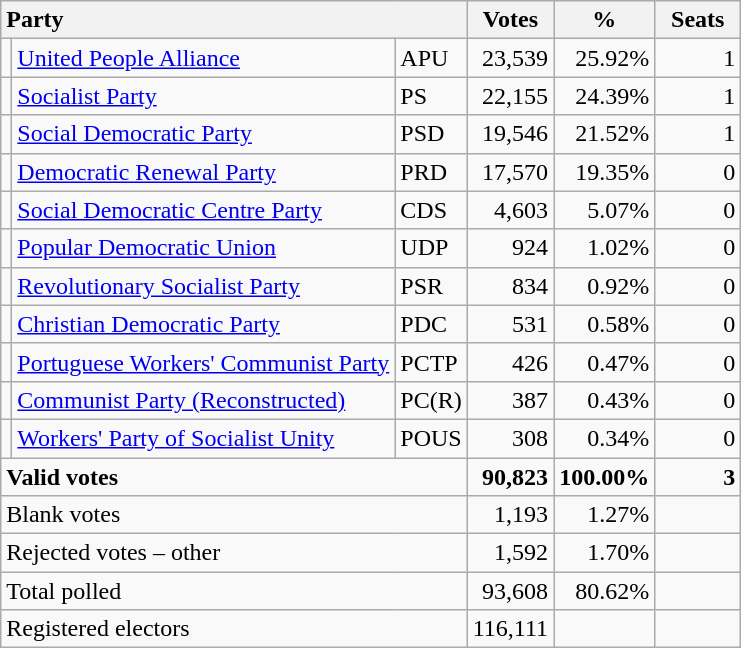<table class="wikitable" border="1" style="text-align:right;">
<tr>
<th style="text-align:left;" colspan=3>Party</th>
<th align=center width="50">Votes</th>
<th align=center width="50">%</th>
<th align=center width="50">Seats</th>
</tr>
<tr>
<td></td>
<td align=left><a href='#'>United People Alliance</a></td>
<td align=left>APU</td>
<td>23,539</td>
<td>25.92%</td>
<td>1</td>
</tr>
<tr>
<td></td>
<td align=left><a href='#'>Socialist Party</a></td>
<td align=left>PS</td>
<td>22,155</td>
<td>24.39%</td>
<td>1</td>
</tr>
<tr>
<td></td>
<td align=left><a href='#'>Social Democratic Party</a></td>
<td align=left>PSD</td>
<td>19,546</td>
<td>21.52%</td>
<td>1</td>
</tr>
<tr>
<td></td>
<td align=left><a href='#'>Democratic Renewal Party</a></td>
<td align=left>PRD</td>
<td>17,570</td>
<td>19.35%</td>
<td>0</td>
</tr>
<tr>
<td></td>
<td align=left style="white-space: nowrap;"><a href='#'>Social Democratic Centre Party</a></td>
<td align=left>CDS</td>
<td>4,603</td>
<td>5.07%</td>
<td>0</td>
</tr>
<tr>
<td></td>
<td align=left><a href='#'>Popular Democratic Union</a></td>
<td align=left>UDP</td>
<td>924</td>
<td>1.02%</td>
<td>0</td>
</tr>
<tr>
<td></td>
<td align=left><a href='#'>Revolutionary Socialist Party</a></td>
<td align=left>PSR</td>
<td>834</td>
<td>0.92%</td>
<td>0</td>
</tr>
<tr>
<td></td>
<td align=left style="white-space: nowrap;"><a href='#'>Christian Democratic Party</a></td>
<td align=left>PDC</td>
<td>531</td>
<td>0.58%</td>
<td>0</td>
</tr>
<tr>
<td></td>
<td align=left><a href='#'>Portuguese Workers' Communist Party</a></td>
<td align=left>PCTP</td>
<td>426</td>
<td>0.47%</td>
<td>0</td>
</tr>
<tr>
<td></td>
<td align=left><a href='#'>Communist Party (Reconstructed)</a></td>
<td align=left>PC(R)</td>
<td>387</td>
<td>0.43%</td>
<td>0</td>
</tr>
<tr>
<td></td>
<td align=left><a href='#'>Workers' Party of Socialist Unity</a></td>
<td align=left>POUS</td>
<td>308</td>
<td>0.34%</td>
<td>0</td>
</tr>
<tr style="font-weight:bold">
<td align=left colspan=3>Valid votes</td>
<td>90,823</td>
<td>100.00%</td>
<td>3</td>
</tr>
<tr>
<td align=left colspan=3>Blank votes</td>
<td>1,193</td>
<td>1.27%</td>
<td></td>
</tr>
<tr>
<td align=left colspan=3>Rejected votes – other</td>
<td>1,592</td>
<td>1.70%</td>
<td></td>
</tr>
<tr>
<td align=left colspan=3>Total polled</td>
<td>93,608</td>
<td>80.62%</td>
<td></td>
</tr>
<tr>
<td align=left colspan=3>Registered electors</td>
<td>116,111</td>
<td></td>
<td></td>
</tr>
</table>
